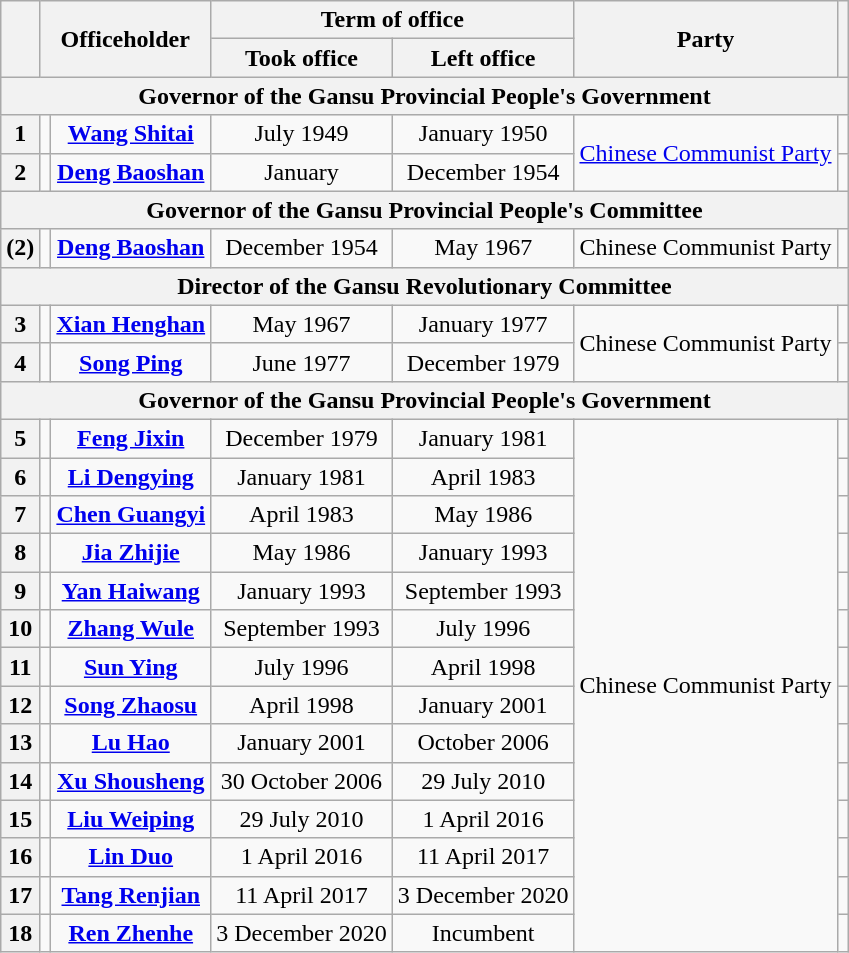<table class="wikitable" style="text-align:center">
<tr>
<th rowspan="2"></th>
<th colspan="2" rowspan="2">Officeholder</th>
<th colspan="2">Term of office</th>
<th rowspan="2">Party</th>
<th rowspan="2"></th>
</tr>
<tr>
<th>Took office</th>
<th>Left office</th>
</tr>
<tr>
<th colspan="7">Governor of the Gansu Provincial People's Government</th>
</tr>
<tr>
<th>1</th>
<td></td>
<td><strong><a href='#'>Wang Shitai</a></strong><br></td>
<td>July 1949</td>
<td>January 1950</td>
<td rowspan="2"><a href='#'>Chinese Communist Party</a></td>
<td></td>
</tr>
<tr>
<th>2</th>
<td></td>
<td><strong><a href='#'>Deng Baoshan</a></strong><br></td>
<td>January</td>
<td>December 1954</td>
<td></td>
</tr>
<tr>
<th colspan="7">Governor of the Gansu Provincial People's Committee</th>
</tr>
<tr>
<th>(2)</th>
<td></td>
<td><strong><a href='#'>Deng Baoshan</a></strong><br></td>
<td>December 1954</td>
<td>May 1967</td>
<td>Chinese Communist Party</td>
<td></td>
</tr>
<tr>
<th colspan="7">Director of the Gansu Revolutionary Committee</th>
</tr>
<tr>
<th>3</th>
<td></td>
<td><strong><a href='#'>Xian Henghan</a></strong><br></td>
<td>May 1967</td>
<td>January 1977</td>
<td rowspan="2">Chinese Communist Party</td>
<td></td>
</tr>
<tr>
<th>4</th>
<td></td>
<td><strong><a href='#'>Song Ping</a></strong><br></td>
<td>June 1977</td>
<td>December 1979</td>
<td></td>
</tr>
<tr>
<th colspan="7">Governor of the Gansu Provincial People's Government</th>
</tr>
<tr>
<th>5</th>
<td></td>
<td><strong><a href='#'>Feng Jixin</a></strong><br></td>
<td>December 1979</td>
<td>January 1981</td>
<td rowspan="14">Chinese Communist Party</td>
<td></td>
</tr>
<tr>
<th>6</th>
<td></td>
<td><strong><a href='#'>Li Dengying</a></strong><br></td>
<td>January 1981</td>
<td>April 1983</td>
<td></td>
</tr>
<tr>
<th>7</th>
<td></td>
<td><strong><a href='#'>Chen Guangyi</a></strong><br></td>
<td>April 1983</td>
<td>May 1986</td>
<td></td>
</tr>
<tr>
<th>8</th>
<td></td>
<td><strong><a href='#'>Jia Zhijie</a></strong><br></td>
<td>May 1986</td>
<td>January 1993</td>
<td></td>
</tr>
<tr>
<th>9</th>
<td></td>
<td><strong><a href='#'>Yan Haiwang</a></strong><br></td>
<td>January 1993</td>
<td>September 1993</td>
<td></td>
</tr>
<tr>
<th>10</th>
<td></td>
<td><strong><a href='#'>Zhang Wule</a></strong><br></td>
<td>September 1993</td>
<td>July 1996</td>
<td></td>
</tr>
<tr>
<th>11</th>
<td></td>
<td><strong><a href='#'>Sun Ying</a></strong><br></td>
<td>July 1996</td>
<td>April 1998</td>
<td></td>
</tr>
<tr>
<th>12</th>
<td></td>
<td><strong><a href='#'>Song Zhaosu</a></strong><br></td>
<td>April 1998</td>
<td>January 2001</td>
<td></td>
</tr>
<tr>
<th>13</th>
<td></td>
<td><strong><a href='#'>Lu Hao</a></strong><br></td>
<td>January 2001</td>
<td>October 2006</td>
<td></td>
</tr>
<tr>
<th>14</th>
<td></td>
<td><strong><a href='#'>Xu Shousheng</a></strong><br></td>
<td>30 October 2006</td>
<td>29 July 2010</td>
<td></td>
</tr>
<tr>
<th>15</th>
<td></td>
<td><strong><a href='#'>Liu Weiping</a></strong><br></td>
<td>29 July 2010</td>
<td>1 April 2016</td>
<td></td>
</tr>
<tr>
<th>16</th>
<td></td>
<td><strong><a href='#'>Lin Duo</a></strong><br></td>
<td>1 April 2016</td>
<td>11 April 2017</td>
<td></td>
</tr>
<tr>
<th>17</th>
<td></td>
<td><strong><a href='#'>Tang Renjian</a></strong><br></td>
<td>11 April 2017</td>
<td>3 December 2020</td>
<td></td>
</tr>
<tr>
<th>18</th>
<td></td>
<td><strong><a href='#'>Ren Zhenhe</a></strong><br></td>
<td>3 December 2020</td>
<td>Incumbent</td>
<td></td>
</tr>
</table>
